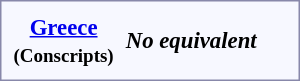<table style="border:1px solid #8888aa; background-color:#f7f8ff; padding:5px; font-size:95%; margin: 0px 12px 12px 0px;">
<tr style="text-align:center;">
<th rowspan=2> <a href='#'>Greece</a><br><small>(Conscripts)</small></th>
<td colspan=6></td>
<td colspan=4 rowspan=2><strong><em>No equivalent</em></strong></td>
<td colspan=6></td>
<td colspan=6 rowspan=2></td>
<td colspan=4></td>
<td colspan=8 rowspan=2></td>
<td colspan=2></td>
</tr>
<tr style="text-align:center;">
<td colspan=6><br></td>
<td colspan=6><br></td>
<td colspan=4><br></td>
<td colspan=2><br></td>
</tr>
</table>
